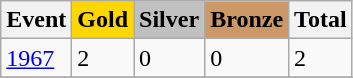<table class="wikitable">
<tr>
<th>Event</th>
<td style="background:gold; font-weight:bold;">Gold</td>
<td style="background:silver; font-weight:bold;">Silver</td>
<td style="background:#c96; font-weight:bold;">Bronze</td>
<th>Total</th>
</tr>
<tr>
<td><a href='#'>1967</a></td>
<td>2</td>
<td>0</td>
<td>0</td>
<td>2</td>
</tr>
<tr>
</tr>
</table>
